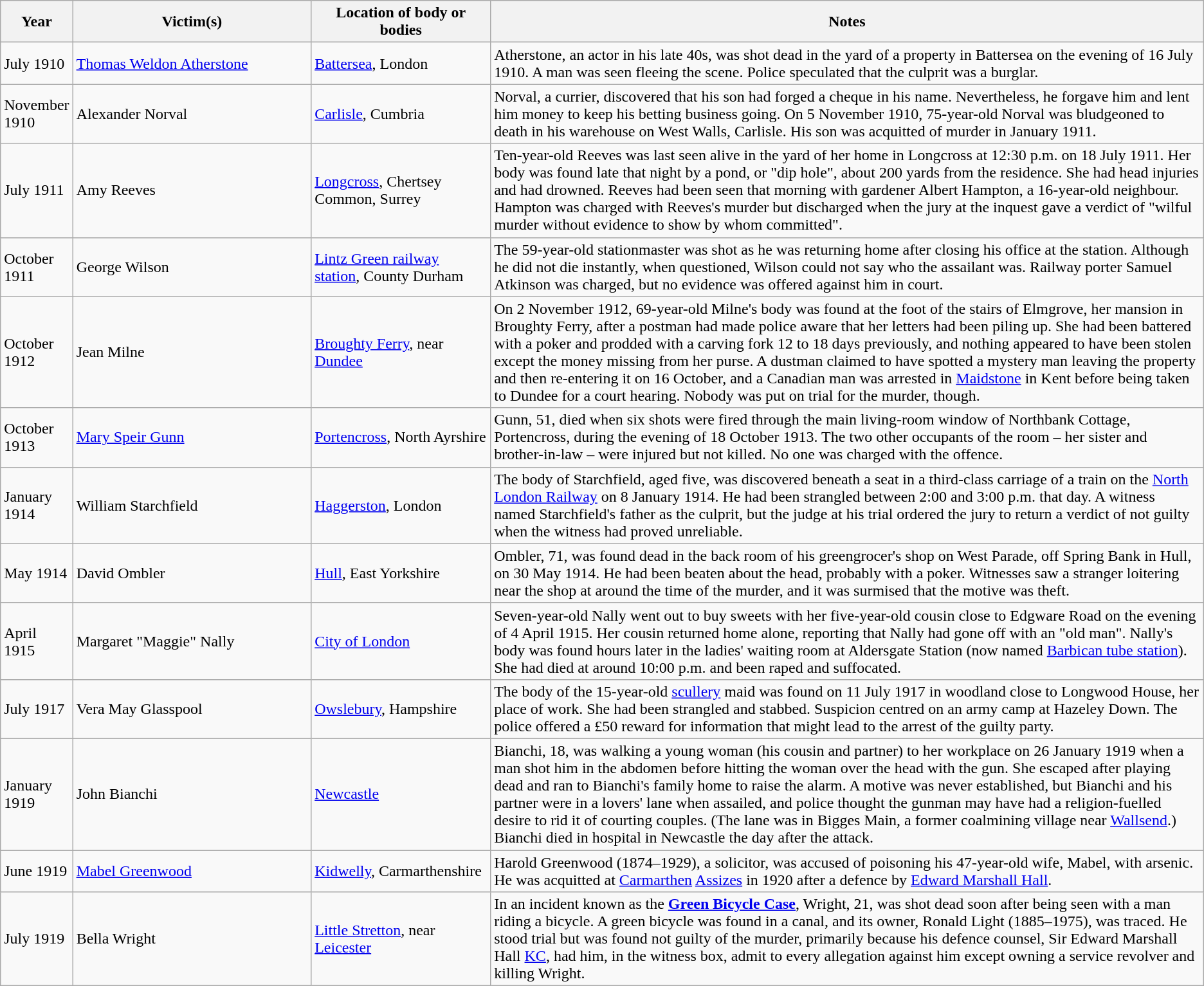<table class="wikitable sortable">
<tr>
<th width=5%>Year</th>
<th style="width:20%;">Victim(s)</th>
<th style="width:15%;">Location of body or bodies</th>
<th style="width:60%;">Notes</th>
</tr>
<tr>
<td>July 1910</td>
<td><a href='#'>Thomas Weldon Atherstone</a></td>
<td><a href='#'>Battersea</a>, London</td>
<td>Atherstone, an actor in his late 40s, was shot dead in the yard of a property in Battersea on the evening of 16 July 1910. A man was seen fleeing the scene. Police speculated that the culprit was a burglar.</td>
</tr>
<tr>
<td>November 1910</td>
<td>Alexander Norval</td>
<td><a href='#'>Carlisle</a>, Cumbria</td>
<td>Norval, a currier, discovered that his son had forged a cheque in his name. Nevertheless, he forgave him and lent him money to keep his betting business going. On 5 November 1910, 75-year-old Norval was bludgeoned to death in his warehouse on West Walls, Carlisle. His son was acquitted of murder in January 1911.</td>
</tr>
<tr>
<td>July 1911</td>
<td>Amy Reeves</td>
<td><a href='#'>Longcross</a>, Chertsey Common, Surrey</td>
<td>Ten-year-old Reeves was last seen alive in the yard of her home in Longcross at 12:30 p.m. on 18 July 1911. Her body was found late that night by a pond, or "dip hole", about 200 yards from the residence. She had head injuries and had drowned. Reeves had been seen that morning with gardener Albert Hampton, a 16-year-old neighbour. Hampton was charged with Reeves's murder but discharged when the jury at the inquest gave a verdict of "wilful murder without evidence to show by whom committed".</td>
</tr>
<tr>
<td>October 1911</td>
<td>George Wilson</td>
<td><a href='#'>Lintz Green railway station</a>, County Durham</td>
<td>The 59-year-old stationmaster was shot as he was returning home after closing his office at the station. Although he did not die instantly, when questioned, Wilson could not say who the assailant was. Railway porter Samuel Atkinson was charged, but no evidence was offered against him in court.</td>
</tr>
<tr>
<td>October 1912</td>
<td>Jean Milne</td>
<td><a href='#'>Broughty Ferry</a>, near <a href='#'>Dundee</a></td>
<td>On 2 November 1912, 69-year-old Milne's body was found at the foot of the stairs of Elmgrove, her mansion in Broughty Ferry, after a postman had made police aware that her letters had been piling up. She had been battered with a poker and prodded with a carving fork 12 to 18 days previously, and nothing appeared to have been stolen except the money missing from her purse. A dustman claimed to have spotted a mystery man leaving the property and then re-entering it on 16 October, and a Canadian man was arrested in <a href='#'>Maidstone</a> in Kent before being taken to Dundee for a court hearing. Nobody was put on trial for the murder, though.</td>
</tr>
<tr>
<td>October 1913</td>
<td><a href='#'>Mary Speir Gunn</a></td>
<td><a href='#'>Portencross</a>, North Ayrshire</td>
<td>Gunn, 51, died when six shots were fired through the main living-room window of Northbank Cottage, Portencross, during the evening of 18 October 1913. The two other occupants of the room – her sister and brother-in-law – were injured but not killed. No one was charged with the offence.</td>
</tr>
<tr>
<td>January 1914</td>
<td>William Starchfield</td>
<td><a href='#'>Haggerston</a>, London</td>
<td>The body of Starchfield, aged five, was discovered beneath a seat in a third-class carriage of a train on the <a href='#'>North London Railway</a> on 8 January 1914. He had been strangled between 2:00 and 3:00 p.m. that day. A witness named Starchfield's father as the culprit, but the judge at his trial ordered the jury to return a verdict of not guilty when the witness had proved unreliable.</td>
</tr>
<tr>
<td>May 1914</td>
<td>David Ombler</td>
<td><a href='#'>Hull</a>, East Yorkshire</td>
<td>Ombler, 71, was found dead in the back room of his greengrocer's shop on West Parade, off Spring Bank in Hull, on 30 May 1914. He had been beaten about the head, probably with a poker. Witnesses saw a stranger loitering near the shop at around the time of the murder, and it was surmised that the motive was theft.</td>
</tr>
<tr>
<td>April 1915</td>
<td>Margaret "Maggie" Nally</td>
<td><a href='#'>City of London</a></td>
<td>Seven-year-old Nally went out to buy sweets with her five-year-old cousin close to Edgware Road on the evening of 4 April 1915. Her cousin returned home alone, reporting that Nally had gone off with an "old man". Nally's body was found hours later in the ladies' waiting room at Aldersgate Station (now named <a href='#'>Barbican tube station</a>). She had died at around 10:00 p.m. and been raped and suffocated.</td>
</tr>
<tr>
<td>July 1917</td>
<td>Vera May Glasspool</td>
<td><a href='#'>Owslebury</a>, Hampshire</td>
<td>The body of the 15-year-old <a href='#'>scullery</a> maid was found on 11 July 1917 in woodland close to Longwood House, her place of work. She had been strangled and stabbed. Suspicion centred on an army camp at Hazeley Down. The police offered a £50 reward for information that might lead to the arrest of the guilty party.</td>
</tr>
<tr>
<td>January 1919</td>
<td>John Bianchi</td>
<td><a href='#'>Newcastle</a></td>
<td>Bianchi, 18, was walking a young woman (his cousin and partner) to her workplace on 26 January 1919 when a man shot him in the abdomen before hitting the woman over the head with the gun. She escaped after playing dead and ran to Bianchi's family home to raise the alarm. A motive was never established, but Bianchi and his partner were in a lovers' lane when assailed, and police thought the gunman may have had a religion-fuelled desire to rid it of courting couples. (The lane was in Bigges Main, a former coalmining village near <a href='#'>Wallsend</a>.) Bianchi died in hospital in Newcastle the day after the attack.</td>
</tr>
<tr>
<td>June 1919</td>
<td><a href='#'>Mabel Greenwood</a></td>
<td><a href='#'>Kidwelly</a>, Carmarthenshire</td>
<td>Harold Greenwood (1874–1929), a solicitor, was accused of poisoning his 47-year-old wife, Mabel, with arsenic. He was acquitted at <a href='#'>Carmarthen</a> <a href='#'>Assizes</a> in 1920 after a defence by <a href='#'>Edward Marshall Hall</a>.</td>
</tr>
<tr>
<td>July 1919</td>
<td>Bella Wright</td>
<td><a href='#'>Little Stretton</a>, near <a href='#'>Leicester</a></td>
<td>In an incident known as the <strong><a href='#'>Green Bicycle Case</a></strong>, Wright, 21, was shot dead soon after being seen with a man riding a bicycle. A green bicycle was found in a canal, and its owner, Ronald Light (1885–1975), was traced. He stood trial but was found not guilty of the murder, primarily because his defence counsel, Sir Edward Marshall Hall <a href='#'>KC</a>, had him, in the witness box, admit to every allegation against him except owning a service revolver and killing Wright.</td>
</tr>
</table>
